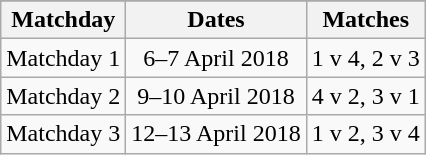<table class="wikitable" style="text-align:center">
<tr>
</tr>
<tr>
<th>Matchday</th>
<th>Dates</th>
<th>Matches</th>
</tr>
<tr>
<td>Matchday 1</td>
<td>6–7 April 2018</td>
<td>1 v 4, 2 v 3</td>
</tr>
<tr>
<td>Matchday 2</td>
<td>9–10 April 2018</td>
<td>4 v 2, 3 v 1</td>
</tr>
<tr>
<td>Matchday 3</td>
<td>12–13 April 2018</td>
<td>1 v 2, 3 v 4</td>
</tr>
</table>
